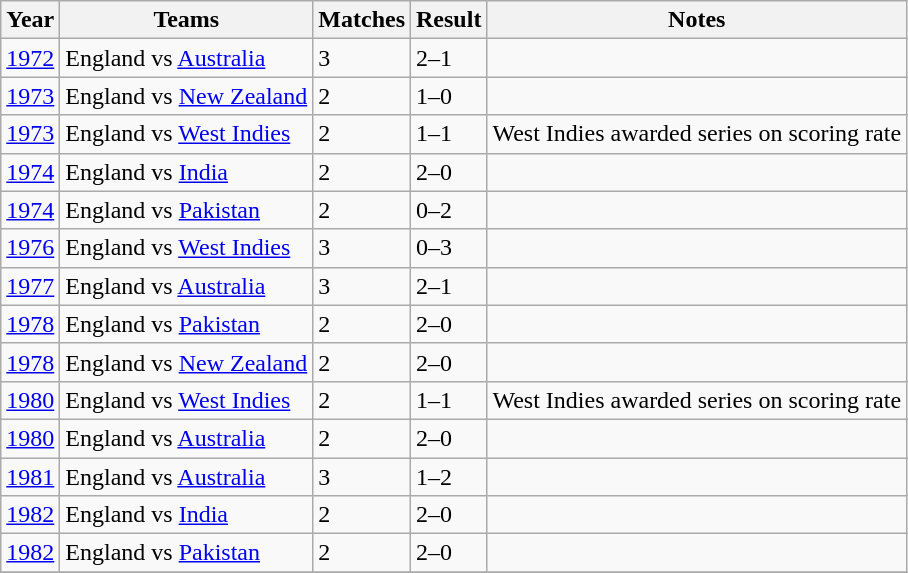<table class="wikitable">
<tr>
<th>Year</th>
<th>Teams</th>
<th>Matches</th>
<th>Result</th>
<th>Notes</th>
</tr>
<tr>
<td><a href='#'>1972</a></td>
<td>England vs <a href='#'>Australia</a></td>
<td>3</td>
<td>2–1</td>
<td> </td>
</tr>
<tr>
<td><a href='#'>1973</a></td>
<td>England vs <a href='#'>New Zealand</a></td>
<td>2</td>
<td>1–0</td>
<td> </td>
</tr>
<tr>
<td><a href='#'>1973</a></td>
<td>England vs <a href='#'>West Indies</a></td>
<td>2</td>
<td>1–1</td>
<td>West Indies awarded series on scoring rate</td>
</tr>
<tr>
<td><a href='#'>1974</a></td>
<td>England vs <a href='#'>India</a></td>
<td>2</td>
<td>2–0</td>
<td> </td>
</tr>
<tr>
<td><a href='#'>1974</a></td>
<td>England vs <a href='#'>Pakistan</a></td>
<td>2</td>
<td>0–2</td>
<td> </td>
</tr>
<tr>
<td><a href='#'>1976</a></td>
<td>England vs <a href='#'>West Indies</a></td>
<td>3</td>
<td>0–3</td>
<td> </td>
</tr>
<tr>
<td><a href='#'>1977</a></td>
<td>England vs <a href='#'>Australia</a></td>
<td>3</td>
<td>2–1</td>
<td> </td>
</tr>
<tr>
<td><a href='#'>1978</a></td>
<td>England vs <a href='#'>Pakistan</a></td>
<td>2</td>
<td>2–0</td>
<td> </td>
</tr>
<tr>
<td><a href='#'>1978</a></td>
<td>England vs <a href='#'>New Zealand</a></td>
<td>2</td>
<td>2–0</td>
<td> </td>
</tr>
<tr>
<td><a href='#'>1980</a></td>
<td>England vs <a href='#'>West Indies</a></td>
<td>2</td>
<td>1–1</td>
<td>West Indies awarded series on scoring rate</td>
</tr>
<tr>
<td><a href='#'>1980</a></td>
<td>England vs <a href='#'>Australia</a></td>
<td>2</td>
<td>2–0</td>
<td> </td>
</tr>
<tr>
<td><a href='#'>1981</a></td>
<td>England vs <a href='#'>Australia</a></td>
<td>3</td>
<td>1–2</td>
<td> </td>
</tr>
<tr>
<td><a href='#'>1982</a></td>
<td>England vs <a href='#'>India</a></td>
<td>2</td>
<td>2–0</td>
<td> </td>
</tr>
<tr>
<td><a href='#'>1982</a></td>
<td>England vs <a href='#'>Pakistan</a></td>
<td>2</td>
<td>2–0</td>
<td> </td>
</tr>
<tr>
</tr>
</table>
